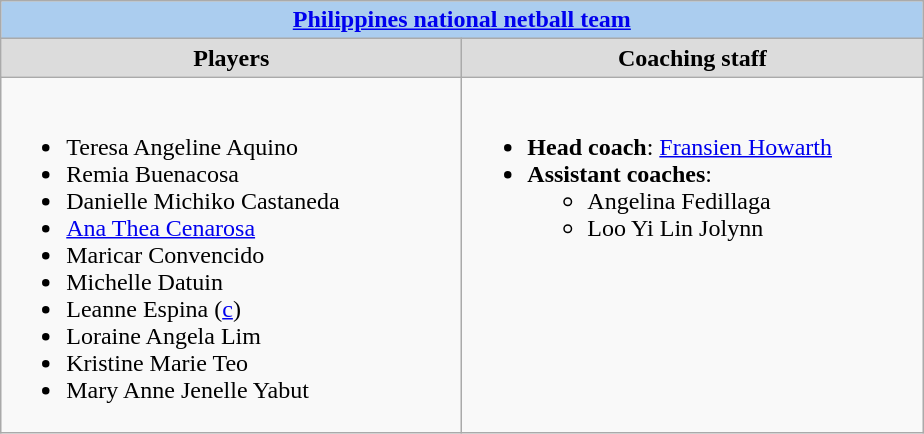<table class=wikitable>
<tr>
<td colspan=2 align=center bgcolor=#ABCDEF><strong><a href='#'>Philippines national netball team</a></strong></td>
</tr>
<tr align=center>
<td width=300 bgcolor=gainsboro><strong>Players</strong></td>
<td width=300 bgcolor=gainsboro><strong>Coaching staff</strong></td>
</tr>
<tr>
<td><br><ul><li>Teresa Angeline Aquino</li><li>Remia Buenacosa</li><li>Danielle Michiko Castaneda</li><li><a href='#'>Ana Thea Cenarosa</a></li><li>Maricar Convencido</li><li>Michelle Datuin</li><li>Leanne Espina (<a href='#'>c</a>)</li><li>Loraine Angela Lim</li><li>Kristine Marie Teo</li><li>Mary Anne Jenelle Yabut</li></ul></td>
<td valign=top><br><ul><li><strong>Head coach</strong>:  <a href='#'>Fransien Howarth</a></li><li><strong>Assistant coaches</strong>:<ul><li> Angelina Fedillaga</li><li> Loo Yi Lin Jolynn</li></ul></li></ul></td>
</tr>
</table>
